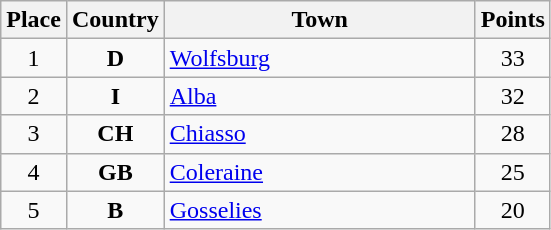<table class="wikitable">
<tr>
<th width="25">Place</th>
<th width="25">Country</th>
<th width="200">Town</th>
<th width="25">Points</th>
</tr>
<tr>
<td align="center">1</td>
<td align="center"><strong>D</strong></td>
<td align="left"><a href='#'>Wolfsburg</a></td>
<td align="center">33</td>
</tr>
<tr>
<td align="center">2</td>
<td align="center"><strong>I</strong></td>
<td align="left"><a href='#'>Alba</a></td>
<td align="center">32</td>
</tr>
<tr>
<td align="center">3</td>
<td align="center"><strong>CH</strong></td>
<td align="left"><a href='#'>Chiasso</a></td>
<td align="center">28</td>
</tr>
<tr>
<td align="center">4</td>
<td align="center"><strong>GB</strong></td>
<td align="left"><a href='#'>Coleraine</a></td>
<td align="center">25</td>
</tr>
<tr>
<td align="center">5</td>
<td align="center"><strong>B</strong></td>
<td align="left"><a href='#'>Gosselies</a></td>
<td align="center">20</td>
</tr>
</table>
